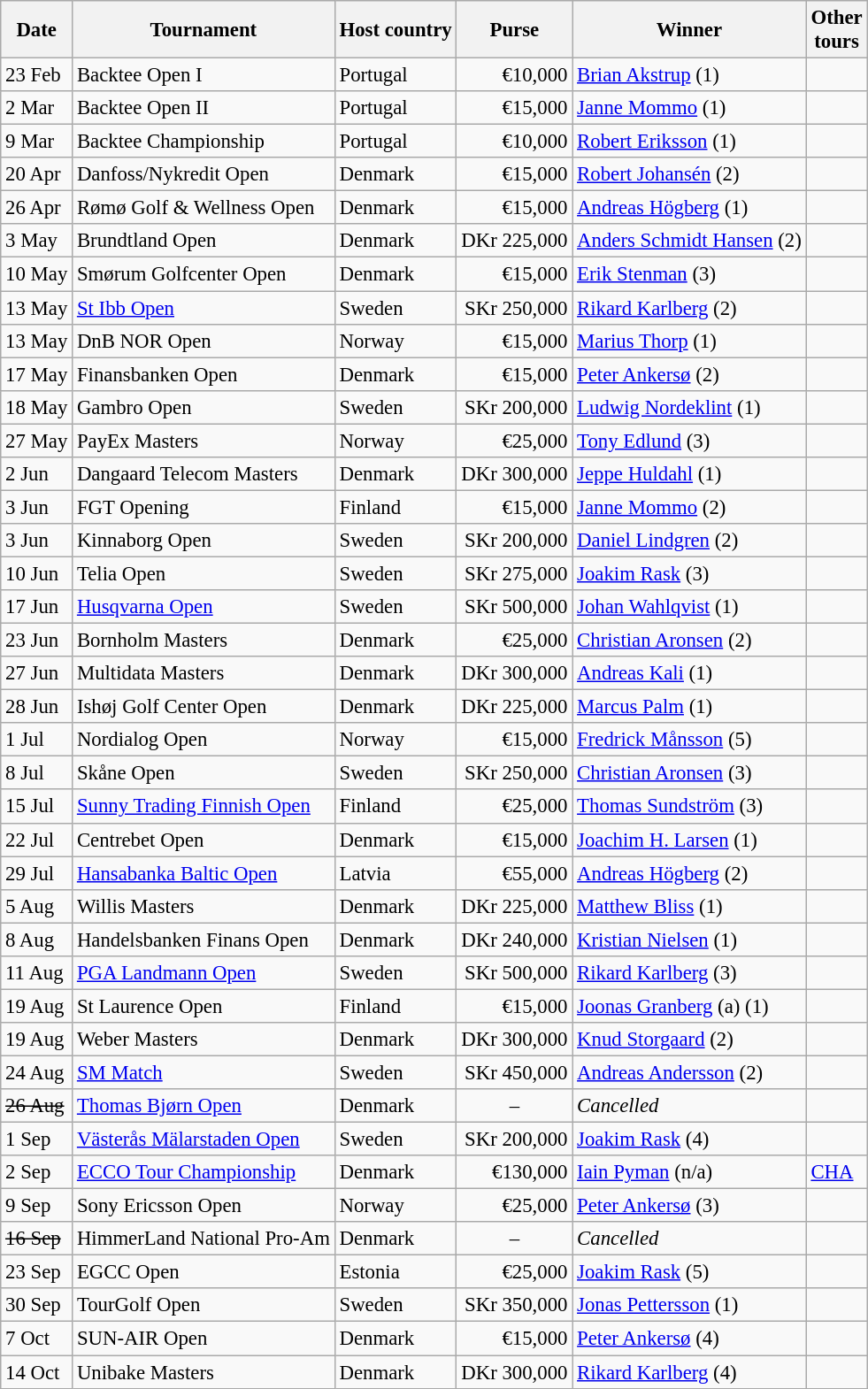<table class="wikitable" style="font-size:95%;">
<tr>
<th>Date</th>
<th>Tournament</th>
<th>Host country</th>
<th>Purse</th>
<th>Winner</th>
<th>Other<br>tours</th>
</tr>
<tr>
<td>23 Feb</td>
<td>Backtee Open I</td>
<td>Portugal</td>
<td align=right>€10,000</td>
<td> <a href='#'>Brian Akstrup</a> (1)</td>
<td></td>
</tr>
<tr>
<td>2 Mar</td>
<td>Backtee Open II</td>
<td>Portugal</td>
<td align=right>€15,000</td>
<td> <a href='#'>Janne Mommo</a> (1)</td>
<td></td>
</tr>
<tr>
<td>9 Mar</td>
<td>Backtee Championship</td>
<td>Portugal</td>
<td align=right>€10,000</td>
<td> <a href='#'>Robert Eriksson</a> (1)</td>
<td></td>
</tr>
<tr>
<td>20 Apr</td>
<td>Danfoss/Nykredit Open</td>
<td>Denmark</td>
<td align=right>€15,000</td>
<td> <a href='#'>Robert Johansén</a> (2)</td>
<td></td>
</tr>
<tr>
<td>26 Apr</td>
<td>Rømø Golf & Wellness Open</td>
<td>Denmark</td>
<td align=right>€15,000</td>
<td> <a href='#'>Andreas Högberg</a> (1)</td>
<td></td>
</tr>
<tr>
<td>3 May</td>
<td>Brundtland Open</td>
<td>Denmark</td>
<td align=right>DKr 225,000</td>
<td> <a href='#'>Anders Schmidt Hansen</a> (2)</td>
<td></td>
</tr>
<tr>
<td>10 May</td>
<td>Smørum Golfcenter Open</td>
<td>Denmark</td>
<td align=right>€15,000</td>
<td> <a href='#'>Erik Stenman</a> (3)</td>
<td></td>
</tr>
<tr>
<td>13 May</td>
<td><a href='#'>St Ibb Open</a></td>
<td>Sweden</td>
<td align=right>SKr 250,000</td>
<td> <a href='#'>Rikard Karlberg</a> (2)</td>
<td></td>
</tr>
<tr>
<td>13 May</td>
<td>DnB NOR Open</td>
<td>Norway</td>
<td align=right>€15,000</td>
<td> <a href='#'>Marius Thorp</a> (1)</td>
<td></td>
</tr>
<tr>
<td>17 May</td>
<td>Finansbanken Open</td>
<td>Denmark</td>
<td align=right>€15,000</td>
<td> <a href='#'>Peter Ankersø</a> (2)</td>
<td></td>
</tr>
<tr>
<td>18 May</td>
<td>Gambro Open</td>
<td>Sweden</td>
<td align=right>SKr 200,000</td>
<td> <a href='#'>Ludwig Nordeklint</a> (1)</td>
<td></td>
</tr>
<tr>
<td>27 May</td>
<td>PayEx Masters</td>
<td>Norway</td>
<td align=right>€25,000</td>
<td> <a href='#'>Tony Edlund</a> (3)</td>
<td></td>
</tr>
<tr>
<td>2 Jun</td>
<td>Dangaard Telecom Masters</td>
<td>Denmark</td>
<td align=right>DKr 300,000</td>
<td> <a href='#'>Jeppe Huldahl</a> (1)</td>
<td></td>
</tr>
<tr>
<td>3 Jun</td>
<td>FGT Opening</td>
<td>Finland</td>
<td align=right>€15,000</td>
<td> <a href='#'>Janne Mommo</a> (2)</td>
<td></td>
</tr>
<tr>
<td>3 Jun</td>
<td>Kinnaborg Open</td>
<td>Sweden</td>
<td align=right>SKr 200,000</td>
<td> <a href='#'>Daniel Lindgren</a> (2)</td>
<td></td>
</tr>
<tr>
<td>10 Jun</td>
<td>Telia Open</td>
<td>Sweden</td>
<td align=right>SKr 275,000</td>
<td> <a href='#'>Joakim Rask</a> (3)</td>
<td></td>
</tr>
<tr>
<td>17 Jun</td>
<td><a href='#'>Husqvarna Open</a></td>
<td>Sweden</td>
<td align=right>SKr 500,000</td>
<td> <a href='#'>Johan Wahlqvist</a> (1)</td>
<td></td>
</tr>
<tr>
<td>23 Jun</td>
<td>Bornholm Masters</td>
<td>Denmark</td>
<td align=right>€25,000</td>
<td> <a href='#'>Christian Aronsen</a> (2)</td>
<td></td>
</tr>
<tr>
<td>27 Jun</td>
<td>Multidata Masters</td>
<td>Denmark</td>
<td align=right>DKr 300,000</td>
<td> <a href='#'>Andreas Kali</a> (1)</td>
<td></td>
</tr>
<tr>
<td>28 Jun</td>
<td>Ishøj Golf Center Open</td>
<td>Denmark</td>
<td align=right>DKr 225,000</td>
<td> <a href='#'>Marcus Palm</a> (1)</td>
<td></td>
</tr>
<tr>
<td>1 Jul</td>
<td>Nordialog Open</td>
<td>Norway</td>
<td align=right>€15,000</td>
<td> <a href='#'>Fredrick Månsson</a> (5)</td>
<td></td>
</tr>
<tr>
<td>8 Jul</td>
<td>Skåne Open</td>
<td>Sweden</td>
<td align=right>SKr 250,000</td>
<td> <a href='#'>Christian Aronsen</a> (3)</td>
<td></td>
</tr>
<tr>
<td>15 Jul</td>
<td><a href='#'>Sunny Trading Finnish Open</a></td>
<td>Finland</td>
<td align=right>€25,000</td>
<td> <a href='#'>Thomas Sundström</a> (3)</td>
<td></td>
</tr>
<tr>
<td>22 Jul</td>
<td>Centrebet Open</td>
<td>Denmark</td>
<td align=right>€15,000</td>
<td> <a href='#'>Joachim H. Larsen</a> (1)</td>
<td></td>
</tr>
<tr>
<td>29 Jul</td>
<td><a href='#'>Hansabanka Baltic Open</a></td>
<td>Latvia</td>
<td align=right>€55,000</td>
<td> <a href='#'>Andreas Högberg</a> (2)</td>
<td></td>
</tr>
<tr>
<td>5 Aug</td>
<td>Willis Masters</td>
<td>Denmark</td>
<td align=right>DKr 225,000</td>
<td> <a href='#'>Matthew Bliss</a> (1)</td>
<td></td>
</tr>
<tr>
<td>8 Aug</td>
<td>Handelsbanken Finans Open</td>
<td>Denmark</td>
<td align=right>DKr 240,000</td>
<td> <a href='#'>Kristian Nielsen</a> (1)</td>
<td></td>
</tr>
<tr>
<td>11 Aug</td>
<td><a href='#'>PGA Landmann Open</a></td>
<td>Sweden</td>
<td align=right>SKr 500,000</td>
<td> <a href='#'>Rikard Karlberg</a> (3)</td>
<td></td>
</tr>
<tr>
<td>19 Aug</td>
<td>St Laurence Open</td>
<td>Finland</td>
<td align=right>€15,000</td>
<td> <a href='#'>Joonas Granberg</a>  (a) (1)</td>
<td></td>
</tr>
<tr>
<td>19 Aug</td>
<td>Weber Masters</td>
<td>Denmark</td>
<td align=right>DKr 300,000</td>
<td> <a href='#'>Knud Storgaard</a> (2)</td>
<td></td>
</tr>
<tr>
<td>24 Aug</td>
<td><a href='#'>SM Match</a></td>
<td>Sweden</td>
<td align=right>SKr 450,000</td>
<td> <a href='#'>Andreas Andersson</a> (2)</td>
<td></td>
</tr>
<tr>
<td><s>26 Aug</s></td>
<td><a href='#'>Thomas Bjørn Open</a></td>
<td>Denmark</td>
<td align=center>–</td>
<td><em>Cancelled</em></td>
<td></td>
</tr>
<tr>
<td>1 Sep</td>
<td><a href='#'>Västerås Mälarstaden Open</a></td>
<td>Sweden</td>
<td align=right>SKr 200,000</td>
<td> <a href='#'>Joakim Rask</a> (4)</td>
<td></td>
</tr>
<tr>
<td>2 Sep</td>
<td><a href='#'>ECCO Tour Championship</a></td>
<td>Denmark</td>
<td align=right>€130,000</td>
<td> <a href='#'>Iain Pyman</a> (n/a)</td>
<td><a href='#'>CHA</a></td>
</tr>
<tr>
<td>9 Sep</td>
<td>Sony Ericsson Open</td>
<td>Norway</td>
<td align=right>€25,000</td>
<td> <a href='#'>Peter Ankersø</a> (3)</td>
<td></td>
</tr>
<tr>
<td><s>16 Sep</s></td>
<td>HimmerLand National Pro-Am</td>
<td>Denmark</td>
<td align=center>–</td>
<td><em>Cancelled</em></td>
<td></td>
</tr>
<tr>
<td>23 Sep</td>
<td>EGCC Open</td>
<td>Estonia</td>
<td align=right>€25,000</td>
<td> <a href='#'>Joakim Rask</a> (5)</td>
<td></td>
</tr>
<tr>
<td>30 Sep</td>
<td>TourGolf Open</td>
<td>Sweden</td>
<td align=right>SKr 350,000</td>
<td> <a href='#'>Jonas Pettersson</a> (1)</td>
<td></td>
</tr>
<tr>
<td>7 Oct</td>
<td>SUN-AIR Open</td>
<td>Denmark</td>
<td align=right>€15,000</td>
<td> <a href='#'>Peter Ankersø</a> (4)</td>
<td></td>
</tr>
<tr>
<td>14 Oct</td>
<td>Unibake Masters</td>
<td>Denmark</td>
<td align=right>DKr 300,000</td>
<td> <a href='#'>Rikard Karlberg</a> (4)</td>
<td></td>
</tr>
</table>
